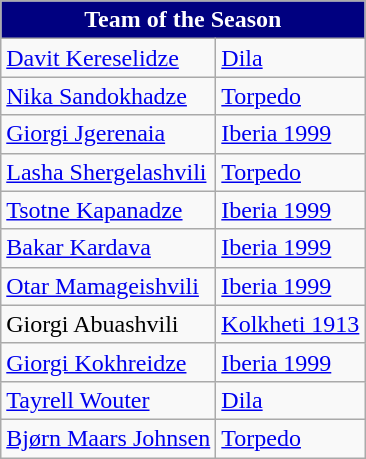<table class="wikitable">
<tr>
<th style="background-color: navy; color: white;" colspan="2">Team of the Season</th>
</tr>
<tr>
<td> <a href='#'>Davit Kereselidze</a></td>
<td><a href='#'>Dila</a></td>
</tr>
<tr>
<td> <a href='#'>Nika Sandokhadze</a></td>
<td><a href='#'>Torpedo</a></td>
</tr>
<tr>
<td> <a href='#'>Giorgi Jgerenaia</a></td>
<td><a href='#'>Iberia 1999</a></td>
</tr>
<tr>
<td> <a href='#'>Lasha Shergelashvili</a></td>
<td><a href='#'>Torpedo</a></td>
</tr>
<tr>
<td> <a href='#'>Tsotne Kapanadze</a></td>
<td><a href='#'>Iberia 1999</a></td>
</tr>
<tr>
<td> <a href='#'>Bakar Kardava</a></td>
<td><a href='#'>Iberia 1999</a></td>
</tr>
<tr>
<td> <a href='#'>Otar Mamageishvili</a></td>
<td><a href='#'>Iberia 1999</a></td>
</tr>
<tr>
<td> Giorgi Abuashvili</td>
<td><a href='#'>Kolkheti 1913</a></td>
</tr>
<tr>
<td> <a href='#'>Giorgi Kokhreidze</a></td>
<td><a href='#'>Iberia 1999</a></td>
</tr>
<tr>
<td> <a href='#'>Tayrell Wouter</a></td>
<td><a href='#'>Dila</a></td>
</tr>
<tr>
<td> <a href='#'>Bjørn Maars Johnsen</a></td>
<td><a href='#'>Torpedo</a></td>
</tr>
</table>
